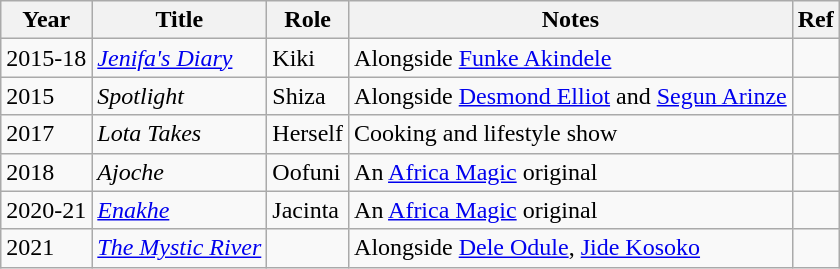<table class="wikitable">
<tr>
<th>Year</th>
<th>Title</th>
<th>Role</th>
<th>Notes</th>
<th>Ref</th>
</tr>
<tr>
<td>2015-18</td>
<td><em><a href='#'>Jenifa's Diary</a></em></td>
<td>Kiki</td>
<td>Alongside <a href='#'>Funke Akindele</a></td>
<td></td>
</tr>
<tr>
<td>2015</td>
<td><em>Spotlight</em></td>
<td>Shiza</td>
<td>Alongside <a href='#'>Desmond Elliot</a> and <a href='#'>Segun Arinze</a></td>
<td></td>
</tr>
<tr>
<td>2017</td>
<td><em>Lota Takes</em></td>
<td>Herself</td>
<td>Cooking and lifestyle show</td>
<td></td>
</tr>
<tr>
<td>2018</td>
<td><em>Ajoche</em></td>
<td>Oofuni</td>
<td>An <a href='#'>Africa Magic</a> original</td>
<td></td>
</tr>
<tr>
<td>2020-21</td>
<td><em><a href='#'>Enakhe</a></em></td>
<td>Jacinta</td>
<td>An <a href='#'>Africa Magic</a> original</td>
<td></td>
</tr>
<tr>
<td>2021</td>
<td><a href='#'><em>The Mystic River</em></a></td>
<td></td>
<td>Alongside <a href='#'>Dele Odule</a>, <a href='#'>Jide Kosoko</a></td>
<td></td>
</tr>
</table>
